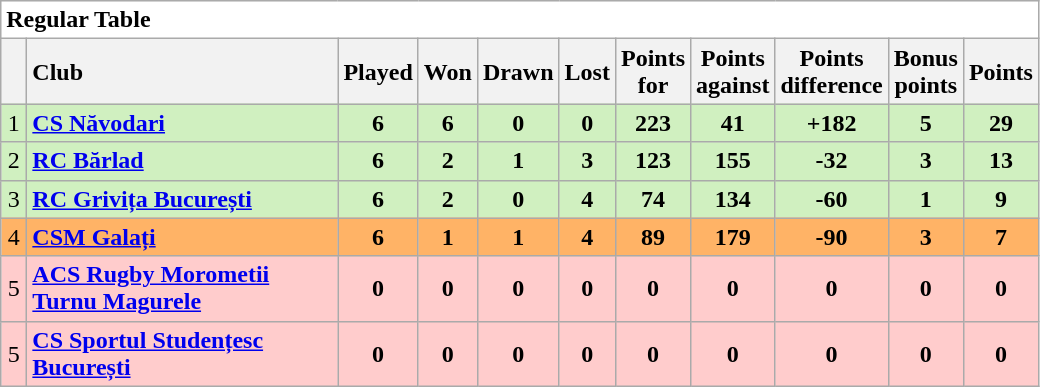<table class="wikitable" style="float:left; margin-right:15px; text-align: centre;">
<tr>
<td colspan="11" bgcolor="#ffffff" cellpadding="0" cellspacing="0"><strong>Regular Table</strong></td>
</tr>
<tr>
<th bgcolor="#efefef" width="10"></th>
<th bgcolor="#efefef" style="text-align:left" width="200">Club</th>
<th bgcolor="#efefef" width="20">Played</th>
<th bgcolor="#efefef" width="20">Won</th>
<th bgcolor="#efefef" width="20">Drawn</th>
<th bgcolor="#efefef" width="20">Lost</th>
<th bgcolor="#efefef" width="20">Points for</th>
<th bgcolor="#efefef" width="20">Points against</th>
<th bgcolor="#efefef" width="20">Points difference</th>
<th bgcolor="#efefef" width="20">Bonus points</th>
<th bgcolor="#efefef" width="20">Points</th>
</tr>
<tr bgcolor=#d0f0c0 align=center>
<td>1</td>
<td align=left><strong><a href='#'>CS Năvodari</a></strong></td>
<td><strong>6</strong></td>
<td><strong>6</strong></td>
<td><strong>0</strong></td>
<td><strong>0</strong></td>
<td><strong>223</strong></td>
<td><strong>41</strong></td>
<td><strong>+182</strong></td>
<td><strong>5</strong></td>
<td><strong>29</strong></td>
</tr>
<tr bgcolor=#d0f0c0 align=center>
<td>2</td>
<td align=left><strong><a href='#'>RC Bărlad</a></strong></td>
<td><strong>6</strong></td>
<td><strong>2</strong></td>
<td><strong>1</strong></td>
<td><strong>3</strong></td>
<td><strong>123</strong></td>
<td><strong>155</strong></td>
<td><strong>-32</strong></td>
<td><strong>3</strong></td>
<td><strong>13</strong></td>
</tr>
<tr bgcolor=#d0f0c0 align=center>
<td>3</td>
<td align=left><strong><a href='#'>RC Grivița București</a></strong></td>
<td><strong>6</strong></td>
<td><strong>2</strong></td>
<td><strong>0</strong></td>
<td><strong>4</strong></td>
<td><strong>74</strong></td>
<td><strong>134</strong></td>
<td><strong>-60</strong></td>
<td><strong>1</strong></td>
<td><strong>9</strong></td>
</tr>
<tr bgcolor=#ffb366 align=center>
<td>4</td>
<td align=left><strong><a href='#'>CSM Galați</a></strong></td>
<td><strong>6</strong></td>
<td><strong>1</strong></td>
<td><strong>1</strong></td>
<td><strong>4</strong></td>
<td><strong>89</strong></td>
<td><strong>179</strong></td>
<td><strong>-90</strong></td>
<td><strong>3</strong></td>
<td><strong>7</strong></td>
</tr>
<tr bgcolor=#ffcccc  align=center>
<td>5</td>
<td align=left><strong><a href='#'>ACS Rugby Morometii Turnu Magurele</a></strong></td>
<td><strong>0</strong></td>
<td><strong>0</strong></td>
<td><strong>0</strong></td>
<td><strong>0</strong></td>
<td><strong>0</strong></td>
<td><strong>0</strong></td>
<td><strong>0</strong></td>
<td><strong>0</strong></td>
<td><strong>0</strong></td>
</tr>
<tr bgcolor=#ffcccc  align=center>
<td>5</td>
<td align=left><strong><a href='#'>CS Sportul Studențesc București</a></strong></td>
<td><strong>0</strong></td>
<td><strong>0</strong></td>
<td><strong>0</strong></td>
<td><strong>0</strong></td>
<td><strong>0</strong></td>
<td><strong>0</strong></td>
<td><strong>0</strong></td>
<td><strong>0</strong></td>
<td><strong>0</strong></td>
</tr>
</table>
